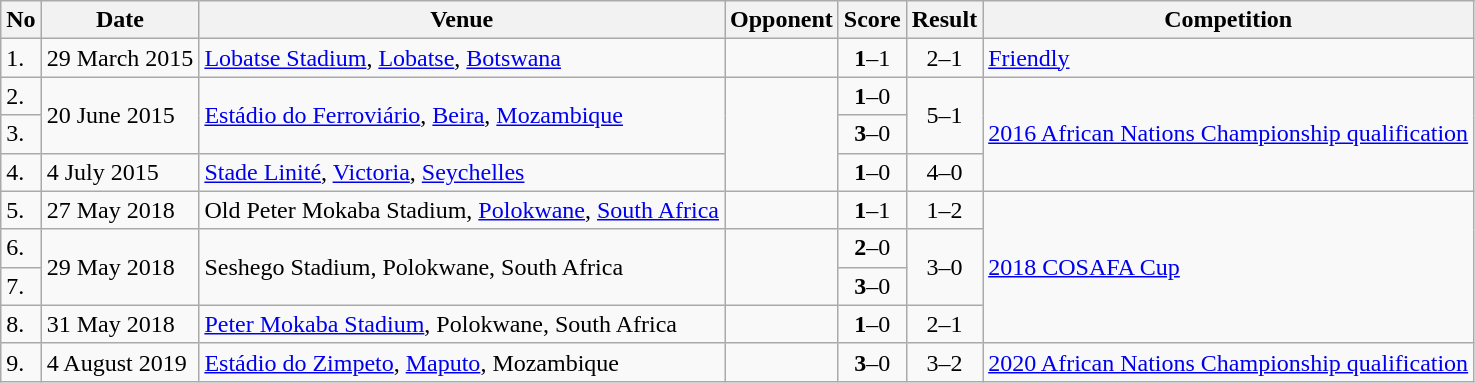<table class="wikitable" style="font-size:100%;">
<tr>
<th>No</th>
<th>Date</th>
<th>Venue</th>
<th>Opponent</th>
<th>Score</th>
<th>Result</th>
<th>Competition</th>
</tr>
<tr>
<td>1.</td>
<td>29 March 2015</td>
<td><a href='#'>Lobatse Stadium</a>, <a href='#'>Lobatse</a>, <a href='#'>Botswana</a></td>
<td></td>
<td align=center><strong>1</strong>–1</td>
<td align=center>2–1</td>
<td><a href='#'>Friendly</a></td>
</tr>
<tr>
<td>2.</td>
<td rowspan="2">20 June 2015</td>
<td rowspan="2"><a href='#'>Estádio do Ferroviário</a>, <a href='#'>Beira</a>, <a href='#'>Mozambique</a></td>
<td rowspan="3"></td>
<td align=center><strong>1</strong>–0</td>
<td rowspan="2" align=center>5–1</td>
<td rowspan="3"><a href='#'>2016 African Nations Championship qualification</a></td>
</tr>
<tr>
<td>3.</td>
<td align=center><strong>3</strong>–0</td>
</tr>
<tr>
<td>4.</td>
<td>4 July 2015</td>
<td><a href='#'>Stade Linité</a>, <a href='#'>Victoria</a>, <a href='#'>Seychelles</a></td>
<td align=center><strong>1</strong>–0</td>
<td align=center>4–0</td>
</tr>
<tr>
<td>5.</td>
<td>27 May 2018</td>
<td>Old Peter Mokaba Stadium, <a href='#'>Polokwane</a>, <a href='#'>South Africa</a></td>
<td></td>
<td align=center><strong>1</strong>–1</td>
<td align=center>1–2</td>
<td rowspan=4><a href='#'>2018 COSAFA Cup</a></td>
</tr>
<tr>
<td>6.</td>
<td rowspan="2">29 May 2018</td>
<td rowspan="2">Seshego Stadium, Polokwane, South Africa</td>
<td rowspan="2"></td>
<td align=center><strong>2</strong>–0</td>
<td rowspan="2" align=center>3–0</td>
</tr>
<tr>
<td>7.</td>
<td align=center><strong>3</strong>–0</td>
</tr>
<tr>
<td>8.</td>
<td>31 May 2018</td>
<td><a href='#'>Peter Mokaba Stadium</a>, Polokwane, South Africa</td>
<td></td>
<td align=center><strong>1</strong>–0</td>
<td align=center>2–1</td>
</tr>
<tr>
<td>9.</td>
<td>4 August 2019</td>
<td><a href='#'>Estádio do Zimpeto</a>, <a href='#'>Maputo</a>, Mozambique</td>
<td></td>
<td align=center><strong>3</strong>–0</td>
<td align=center>3–2</td>
<td><a href='#'>2020 African Nations Championship qualification</a></td>
</tr>
</table>
